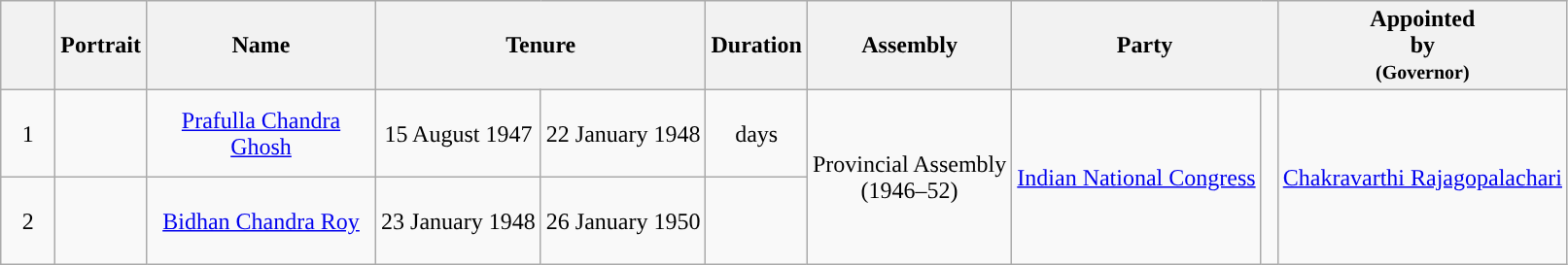<table class="wikitable" style="text-align:center">
<tr>
<th scope="col" style="width: 30px;"></th>
<th colspan="1" scope="col">Portrait</th>
<th scope="col" style="width: 150px;">Name</th>
<th colspan="2" scope="col">Tenure</th>
<th scope="col">Duration</th>
<th scope="col">Assembly<br></th>
<th colspan="2">Party</th>
<th>Appointed<br>by<br><small>(Governor)</small></th>
</tr>
<tr style="height: 60px;">
<td>1</td>
<td></td>
<td scope="row"><a href='#'>Prafulla Chandra Ghosh</a></td>
<td>15 August 1947</td>
<td>22 January 1948</td>
<td> days</td>
<td rowspan="2">Provincial Assembly<br>(1946–52)<br></td>
<td rowspan="2"><a href='#'>Indian National Congress</a></td>
<td rowspan="3" width="4px" style="background-color: "></td>
<td rowspan="2"><a href='#'>Chakravarthi Rajagopalachari</a></td>
</tr>
<tr style="height: 60px;">
<td>2</td>
<td></td>
<td scope="row"><a href='#'>Bidhan Chandra Roy</a></td>
<td>23 January 1948</td>
<td>26 January 1950</td>
<td></td>
</tr>
</table>
